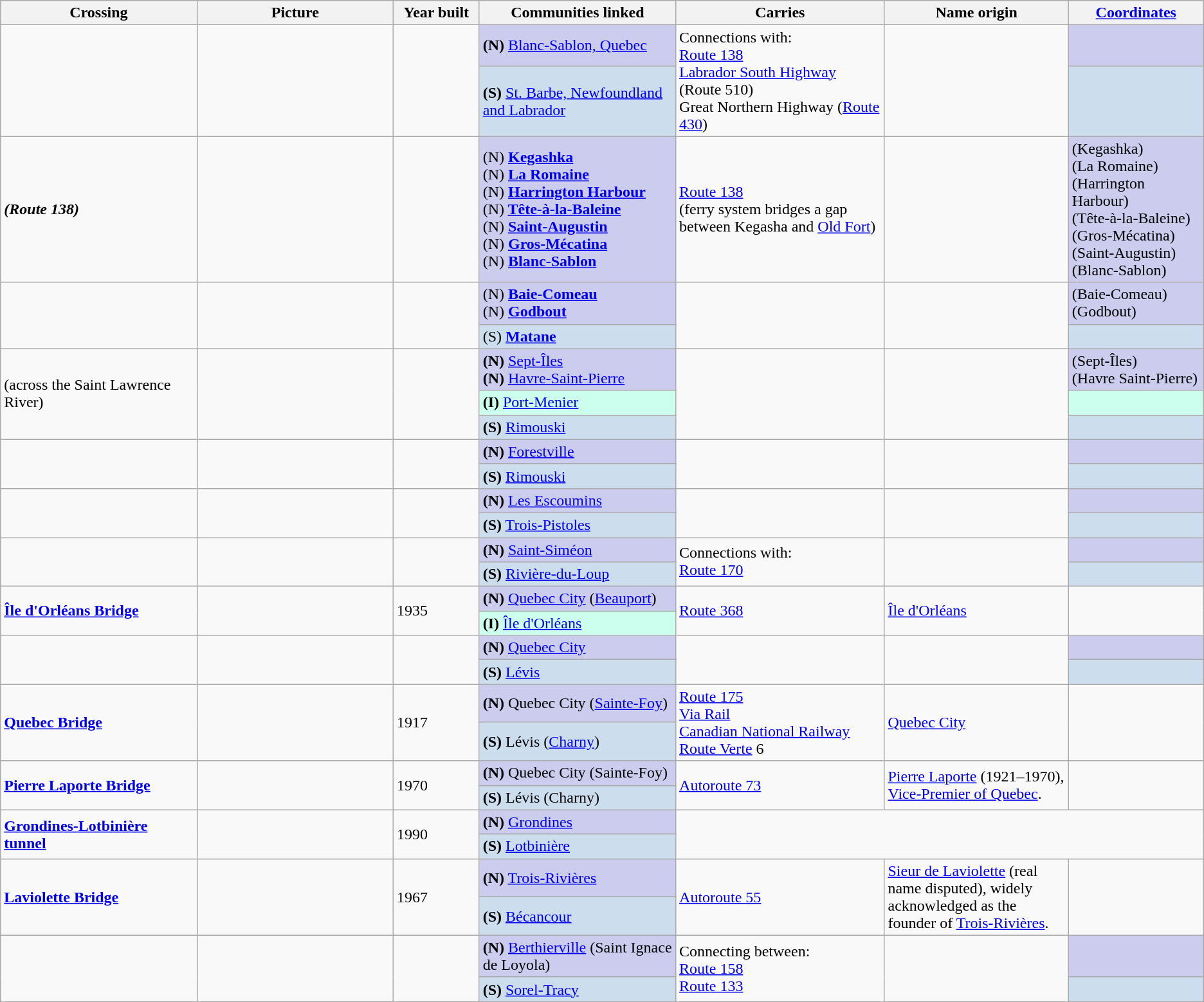<table class=wikitable>
<tr>
<th width="16%">Crossing</th>
<th width="16%">Picture</th>
<th width="7%">Year built</th>
<th width="16%">Communities linked</th>
<th width="17%">Carries</th>
<th width="15%">Name origin</th>
<th width="11%"><a href='#'>Coordinates</a></th>
</tr>
<tr>
<td rowspan="2"><strong></strong></td>
<td rowspan="2"></td>
<td rowspan="2"></td>
<td style="background:#ccccee;"><strong>(N)</strong> <a href='#'>Blanc-Sablon, Quebec</a></td>
<td rowspan="2">Connections with:<br> <a href='#'>Route 138</a><br><a href='#'>Labrador South Highway</a> (Route 510)<br>Great Northern Highway (<a href='#'>Route 430</a>)</td>
<td rowspan="2"></td>
<td style="background:#ccccee;"></td>
</tr>
<tr>
<td style="background:#ccddee;"><strong>(S)</strong> <a href='#'>St. Barbe, Newfoundland and Labrador</a></td>
<td style="background:#ccddee;"></td>
</tr>
<tr>
<td rowspan="1"><strong> <em>(Route 138)<strong><em></td>
<td rowspan="1"></td>
<td rowspan="1"></td>
<td style="background:#ccccee;"></strong>(N)<strong> <a href='#'>Kegashka</a><br></strong>(N)<strong> <a href='#'>La Romaine</a><br></strong>(N)<strong> <a href='#'>Harrington Harbour</a><br></strong>(N)<strong> <a href='#'>Tête-à-la-Baleine</a><br></strong>(N)<strong> <a href='#'>Saint-Augustin</a><br></strong>(N)<strong> <a href='#'>Gros-Mécatina</a><br></strong>(N)<strong> <a href='#'>Blanc-Sablon</a></td>
<td rowspan="1"> <a href='#'>Route 138</a><br></em>(ferry system bridges a  gap between Kegasha and <a href='#'>Old Fort</a>)<em></td>
<td rowspan="1"></td>
<td style="background:#ccccee;"> (Kegashka)<br> (La Romaine)<br> (Harrington Harbour)<br> (Tête-à-la-Baleine)<br> (Gros-Mécatina)<br> (Saint-Augustin)<br> (Blanc-Sablon)</td>
</tr>
<tr>
<td rowspan="2"></strong><strong></td>
<td rowspan="2"></td>
<td rowspan="2"></td>
<td style="background:#ccccee;"></strong>(N)<strong> <a href='#'>Baie-Comeau</a><br></strong>(N)<strong> <a href='#'>Godbout</a></td>
<td rowspan="2"></td>
<td rowspan="2"></td>
<td style="background:#ccccee;"> (Baie-Comeau)<br> (Godbout)</td>
</tr>
<tr>
<td style="background:#ccddee;"></strong>(S)<strong> <a href='#'>Matane</a></td>
<td style="background:#ccddee;"></td>
</tr>
<tr>
<td rowspan="3"></strong> </em>(across the Saint Lawrence River)</em></strong></td>
<td rowspan="3"></td>
<td rowspan="3"></td>
<td style="background:#ccccee;"><strong>(N)</strong> <a href='#'>Sept-Îles</a><br><strong>(N)</strong> <a href='#'>Havre-Saint-Pierre</a></td>
<td rowspan="3"></td>
<td rowspan="3"></td>
<td style="background:#ccccee;"> (Sept-Îles)<br> (Havre Saint-Pierre)</td>
</tr>
<tr>
<td style="background:#ccffee;"><strong>(I)</strong> <a href='#'>Port-Menier</a></td>
<td style="background:#ccffee;"></td>
</tr>
<tr>
<td style="background:#ccddee;"><strong>(S)</strong> <a href='#'>Rimouski</a></td>
<td style="background:#ccddee;"></td>
</tr>
<tr>
<td rowspan="2"><strong></strong></td>
<td rowspan="2"></td>
<td rowspan="2"></td>
<td style="background:#ccccee;"><strong>(N)</strong> <a href='#'>Forestville</a></td>
<td rowspan="2"></td>
<td rowspan="2"></td>
<td style="background:#ccccee;"></td>
</tr>
<tr>
<td style="background:#ccddee;"><strong>(S)</strong> <a href='#'>Rimouski</a></td>
<td style="background:#ccddee;"></td>
</tr>
<tr>
<td rowspan="2"><strong></strong></td>
<td rowspan="2"></td>
<td rowspan="2"></td>
<td style="background:#ccccee;"><strong>(N)</strong> <a href='#'>Les Escoumins</a></td>
<td rowspan="2"></td>
<td rowspan="2"></td>
<td style="background:#ccccee;"></td>
</tr>
<tr>
<td style="background:#ccddee;"><strong>(S)</strong> <a href='#'>Trois-Pistoles</a></td>
<td style="background:#ccddee;"></td>
</tr>
<tr>
<td rowspan="2"><strong></strong></td>
<td rowspan="2"></td>
<td rowspan="2"></td>
<td style="background:#ccccee;"><strong>(N)</strong> <a href='#'>Saint-Siméon</a></td>
<td rowspan="2">Connections with:<br> <a href='#'>Route 170</a></td>
<td rowspan="2"></td>
<td style="background:#ccccee;"></td>
</tr>
<tr>
<td style="background:#ccddee;"><strong>(S)</strong> <a href='#'>Rivière-du-Loup</a></td>
<td style="background:#ccddee;"></td>
</tr>
<tr>
<td rowspan="2"><strong><a href='#'>Île d'Orléans Bridge</a></strong></td>
<td rowspan="2"></td>
<td rowspan="2">1935</td>
<td style="background:#ccccee;"><strong>(N)</strong> <a href='#'>Quebec City</a> (<a href='#'>Beauport</a>)</td>
<td rowspan="2"> <a href='#'>Route 368</a></td>
<td rowspan="2"><a href='#'>Île d'Orléans</a></td>
<td rowspan="2"></td>
</tr>
<tr>
<td style="background:#ccffee;"><strong>(I)</strong> <a href='#'>Île d'Orléans</a></td>
</tr>
<tr>
<td rowspan="2"><strong></strong></td>
<td rowspan="2"></td>
<td rowspan="2"></td>
<td style="background:#ccccee;"><strong>(N)</strong> <a href='#'>Quebec City</a></td>
<td rowspan="2"></td>
<td rowspan="2"></td>
<td style="background:#ccccee;"></td>
</tr>
<tr>
<td style="background:#ccddee;"><strong>(S)</strong> <a href='#'>Lévis</a></td>
<td style="background:#ccddee;"></td>
</tr>
<tr>
<td rowspan="2"><strong><a href='#'>Quebec Bridge</a></strong></td>
<td rowspan="2"></td>
<td rowspan="2">1917</td>
<td style="background:#ccccee;"><strong>(N)</strong> Quebec City (<a href='#'>Sainte-Foy</a>)</td>
<td rowspan="2"> <a href='#'>Route 175</a><br><a href='#'>Via Rail</a><br><a href='#'>Canadian National Railway</a><br><a href='#'>Route Verte</a> 6</td>
<td rowspan="2"><a href='#'>Quebec City</a></td>
<td rowspan="2"></td>
</tr>
<tr>
<td style="background:#ccddee;"><strong>(S)</strong> Lévis (<a href='#'>Charny</a>)</td>
</tr>
<tr>
<td rowspan="2"><strong><a href='#'>Pierre Laporte Bridge</a></strong></td>
<td rowspan="2"></td>
<td rowspan="2">1970</td>
<td style="background:#ccccee;"><strong>(N)</strong> Quebec City (Sainte-Foy)</td>
<td rowspan="2"> <a href='#'>Autoroute 73</a></td>
<td rowspan="2"><a href='#'>Pierre Laporte</a> (1921–1970), <a href='#'>Vice-Premier of Quebec</a>.</td>
<td rowspan="2"></td>
</tr>
<tr>
<td style="background:#ccddee;"><strong>(S)</strong> Lévis (Charny)</td>
</tr>
<tr>
<td rowspan="2"><strong><a href='#'>Grondines-Lotbinière tunnel</a></strong></td>
<td rowspan="2"></td>
<td rowspan="2">1990</td>
<td style="background:#ccccee;"><strong>(N)</strong> <a href='#'>Grondines</a></td>
</tr>
<tr>
<td style="background:#ccddee;"><strong>(S)</strong> <a href='#'>Lotbinière</a></td>
</tr>
<tr>
<td rowspan="2"><strong><a href='#'>Laviolette Bridge</a></strong></td>
<td rowspan="2"></td>
<td rowspan="2">1967</td>
<td style="background:#ccccee;"><strong>(N)</strong> <a href='#'>Trois-Rivières</a></td>
<td rowspan="2"> <a href='#'>Autoroute 55</a></td>
<td rowspan="2"><a href='#'>Sieur de Laviolette</a> (real name disputed), widely acknowledged as the founder of <a href='#'>Trois-Rivières</a>.</td>
<td rowspan="2"></td>
</tr>
<tr>
<td style="background:#ccddee;"><strong>(S)</strong> <a href='#'>Bécancour</a></td>
</tr>
<tr>
<td rowspan="2"><strong></strong></td>
<td rowspan="2"></td>
<td rowspan="2"></td>
<td style="background:#ccccee;"><strong>(N)</strong> <a href='#'>Berthierville</a> (Saint Ignace de Loyola)</td>
<td rowspan="2">Connecting between:<br> <a href='#'>Route 158</a><br> <a href='#'>Route 133</a></td>
<td rowspan="2"></td>
<td style="background:#ccccee;"></td>
</tr>
<tr>
<td style="background:#ccddee;"><strong>(S)</strong> <a href='#'>Sorel-Tracy</a></td>
<td style="background:#ccddee;"></td>
</tr>
<tr>
</tr>
</table>
